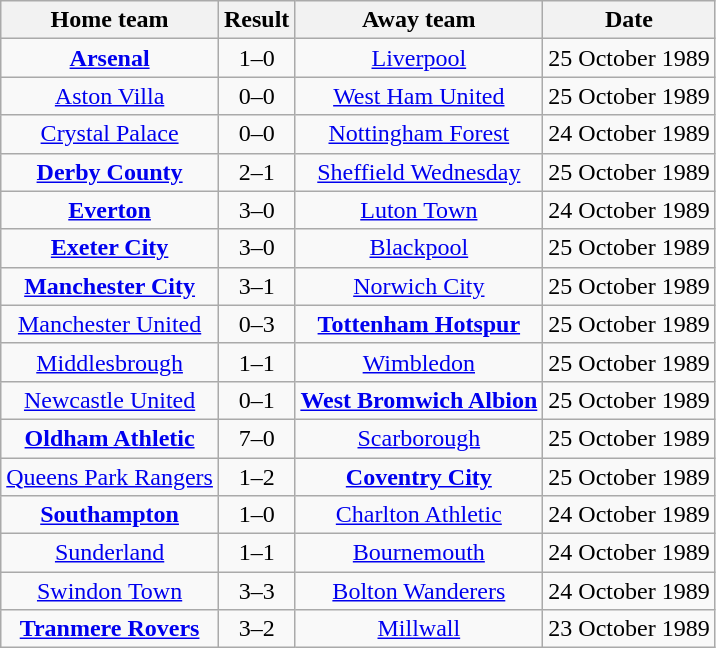<table class="wikitable" style="text-align: center">
<tr>
<th>Home team</th>
<th>Result</th>
<th>Away team</th>
<th>Date</th>
</tr>
<tr>
<td><strong><a href='#'>Arsenal</a></strong></td>
<td>1–0</td>
<td><a href='#'>Liverpool</a></td>
<td>25 October 1989</td>
</tr>
<tr>
<td><a href='#'>Aston Villa</a></td>
<td>0–0</td>
<td><a href='#'>West Ham United</a></td>
<td>25 October 1989</td>
</tr>
<tr>
<td><a href='#'>Crystal Palace</a></td>
<td>0–0</td>
<td><a href='#'>Nottingham Forest</a></td>
<td>24 October 1989</td>
</tr>
<tr>
<td><strong><a href='#'>Derby County</a></strong></td>
<td>2–1</td>
<td><a href='#'>Sheffield Wednesday</a></td>
<td>25 October 1989</td>
</tr>
<tr>
<td><strong><a href='#'>Everton</a></strong></td>
<td>3–0</td>
<td><a href='#'>Luton Town</a></td>
<td>24 October 1989</td>
</tr>
<tr>
<td><strong><a href='#'>Exeter City</a></strong></td>
<td>3–0</td>
<td><a href='#'>Blackpool</a></td>
<td>25 October 1989</td>
</tr>
<tr>
<td><strong><a href='#'>Manchester City</a></strong></td>
<td>3–1</td>
<td><a href='#'>Norwich City</a></td>
<td>25 October 1989</td>
</tr>
<tr>
<td><a href='#'>Manchester United</a></td>
<td>0–3</td>
<td><strong><a href='#'>Tottenham Hotspur</a></strong></td>
<td>25 October 1989</td>
</tr>
<tr>
<td><a href='#'>Middlesbrough</a></td>
<td>1–1</td>
<td><a href='#'>Wimbledon</a></td>
<td>25 October 1989</td>
</tr>
<tr>
<td><a href='#'>Newcastle United</a></td>
<td>0–1</td>
<td><strong><a href='#'>West Bromwich Albion</a></strong></td>
<td>25 October 1989</td>
</tr>
<tr>
<td><strong><a href='#'>Oldham Athletic</a></strong></td>
<td>7–0</td>
<td><a href='#'>Scarborough</a></td>
<td>25 October 1989</td>
</tr>
<tr>
<td><a href='#'>Queens Park Rangers</a></td>
<td>1–2</td>
<td><strong><a href='#'>Coventry City</a></strong></td>
<td>25 October 1989</td>
</tr>
<tr>
<td><strong><a href='#'>Southampton</a></strong></td>
<td>1–0</td>
<td><a href='#'>Charlton Athletic</a></td>
<td>24 October 1989</td>
</tr>
<tr>
<td><a href='#'>Sunderland</a></td>
<td>1–1</td>
<td><a href='#'>Bournemouth</a></td>
<td>24 October 1989</td>
</tr>
<tr>
<td><a href='#'>Swindon Town</a></td>
<td>3–3</td>
<td><a href='#'>Bolton Wanderers</a></td>
<td>24 October 1989</td>
</tr>
<tr>
<td><strong><a href='#'>Tranmere Rovers</a></strong></td>
<td>3–2</td>
<td><a href='#'>Millwall</a></td>
<td>23 October 1989</td>
</tr>
</table>
